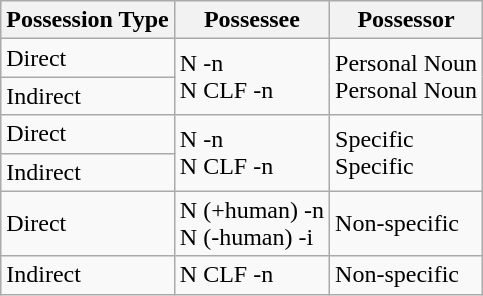<table class="wikitable">
<tr>
<th>Possession Type</th>
<th>Possessee</th>
<th>Possessor</th>
</tr>
<tr>
<td>Direct</td>
<td rowspan="2">N -n<br>N CLF -n</td>
<td rowspan="2">Personal Noun<br>Personal Noun</td>
</tr>
<tr>
<td>Indirect</td>
</tr>
<tr>
<td>Direct</td>
<td rowspan="2">N -n<br>N CLF -n</td>
<td rowspan="2">Specific<br>Specific</td>
</tr>
<tr>
<td>Indirect</td>
</tr>
<tr>
<td>Direct</td>
<td>N (+human) -n<br>N (-human) -i</td>
<td>Non-specific</td>
</tr>
<tr>
<td>Indirect</td>
<td>N CLF -n</td>
<td>Non-specific</td>
</tr>
</table>
